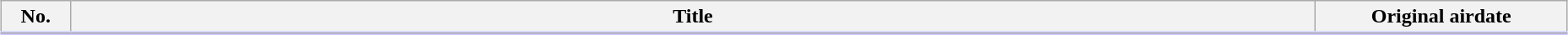<table class="wikitable" style="width:98%; margin:auto; background:#FFF">
<tr style="border-bottom: 3px solid #CCF;">
<th style="width:3em;">No.</th>
<th>Title</th>
<th style="width:12em;">Original airdate</th>
</tr>
<tr>
</tr>
</table>
